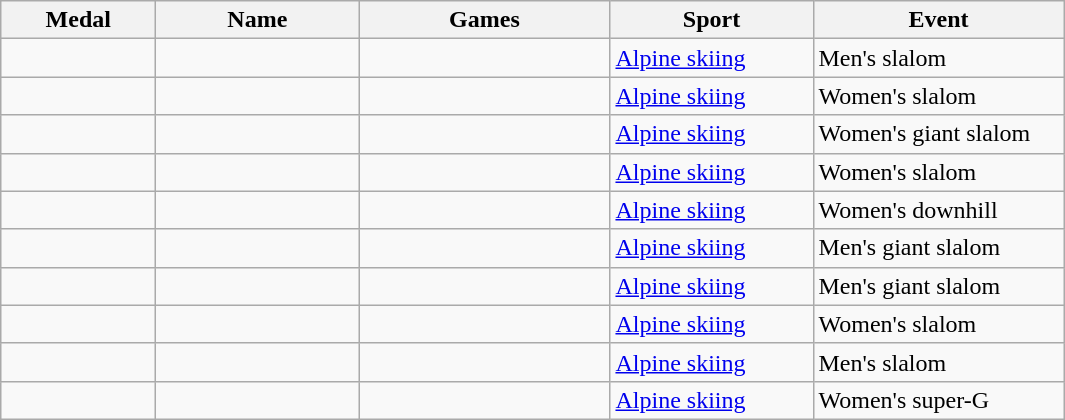<table class="wikitable sortable">
<tr>
<th style="width:6em">Medal</th>
<th style="width:8em">Name</th>
<th style="width:10em">Games</th>
<th style="width:8em">Sport</th>
<th style="width:10em">Event</th>
</tr>
<tr>
<td></td>
<td></td>
<td></td>
<td><a href='#'>Alpine skiing</a></td>
<td>Men's slalom</td>
</tr>
<tr>
<td></td>
<td></td>
<td></td>
<td><a href='#'>Alpine skiing</a></td>
<td>Women's slalom</td>
</tr>
<tr>
<td></td>
<td></td>
<td></td>
<td><a href='#'>Alpine skiing</a></td>
<td>Women's giant slalom</td>
</tr>
<tr>
<td></td>
<td></td>
<td></td>
<td><a href='#'>Alpine skiing</a></td>
<td>Women's slalom</td>
</tr>
<tr>
<td></td>
<td></td>
<td></td>
<td><a href='#'>Alpine skiing</a></td>
<td>Women's downhill</td>
</tr>
<tr>
<td></td>
<td></td>
<td></td>
<td><a href='#'>Alpine skiing</a></td>
<td>Men's giant slalom</td>
</tr>
<tr>
<td></td>
<td></td>
<td></td>
<td><a href='#'>Alpine skiing</a></td>
<td>Men's giant slalom</td>
</tr>
<tr>
<td></td>
<td></td>
<td></td>
<td><a href='#'>Alpine skiing</a></td>
<td>Women's slalom</td>
</tr>
<tr>
<td></td>
<td></td>
<td></td>
<td><a href='#'>Alpine skiing</a></td>
<td>Men's slalom</td>
</tr>
<tr>
<td></td>
<td></td>
<td></td>
<td><a href='#'>Alpine skiing</a></td>
<td>Women's super-G</td>
</tr>
</table>
